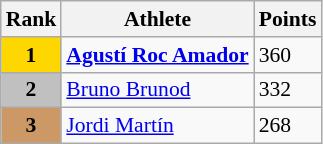<table class="wikitable" style="font-size:90%; text-align:left">
<tr>
<th>Rank</th>
<th>Athlete</th>
<th>Points</th>
</tr>
<tr>
<td style="background:gold; text-align:center"><strong>1</strong></td>
<td> <strong><a href='#'>Agustí Roc Amador</a></strong></td>
<td>360</td>
</tr>
<tr>
<td style="background:silver; text-align:center"><strong>2</strong></td>
<td> <a href='#'>Bruno Brunod</a></td>
<td>332</td>
</tr>
<tr>
<td style="background:#cc9966; text-align:center"><strong>3</strong></td>
<td> <a href='#'>Jordi Martín</a></td>
<td>268</td>
</tr>
</table>
